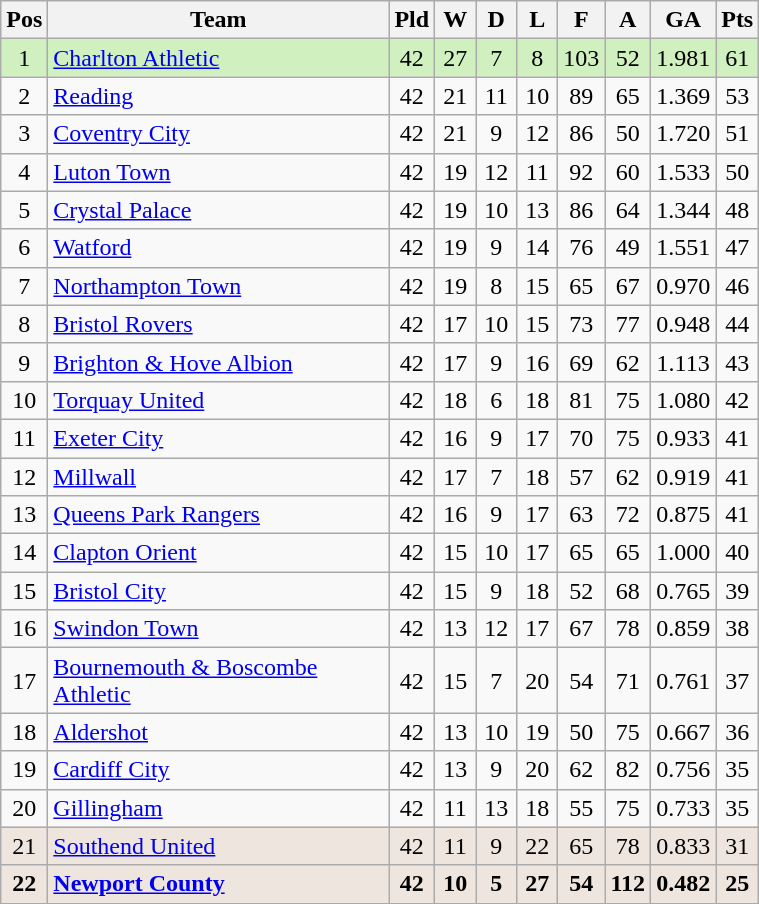<table class="wikitable" style="text-align: center;">
<tr>
<th width=20>Pos</th>
<th width=220>Team</th>
<th width=20>Pld</th>
<th width=20>W</th>
<th width=20>D</th>
<th width=20>L</th>
<th width=20>F</th>
<th width=20>A</th>
<th width=30>GA</th>
<th width=20>Pts</th>
</tr>
<tr style="background:#D0F0C0;">
<td>1</td>
<td align="left"><a href='#'>Charlton Athletic</a></td>
<td>42</td>
<td>27</td>
<td>7</td>
<td>8</td>
<td>103</td>
<td>52</td>
<td>1.981</td>
<td>61</td>
</tr>
<tr>
<td>2</td>
<td align="left"><a href='#'>Reading</a></td>
<td>42</td>
<td>21</td>
<td>11</td>
<td>10</td>
<td>89</td>
<td>65</td>
<td>1.369</td>
<td>53</td>
</tr>
<tr>
<td>3</td>
<td align="left"><a href='#'>Coventry City</a></td>
<td>42</td>
<td>21</td>
<td>9</td>
<td>12</td>
<td>86</td>
<td>50</td>
<td>1.720</td>
<td>51</td>
</tr>
<tr>
<td>4</td>
<td align="left"><a href='#'>Luton Town</a></td>
<td>42</td>
<td>19</td>
<td>12</td>
<td>11</td>
<td>92</td>
<td>60</td>
<td>1.533</td>
<td>50</td>
</tr>
<tr>
<td>5</td>
<td align="left"><a href='#'>Crystal Palace</a></td>
<td>42</td>
<td>19</td>
<td>10</td>
<td>13</td>
<td>86</td>
<td>64</td>
<td>1.344</td>
<td>48</td>
</tr>
<tr>
<td>6</td>
<td align="left"><a href='#'>Watford</a></td>
<td>42</td>
<td>19</td>
<td>9</td>
<td>14</td>
<td>76</td>
<td>49</td>
<td>1.551</td>
<td>47</td>
</tr>
<tr>
<td>7</td>
<td align="left"><a href='#'>Northampton Town</a></td>
<td>42</td>
<td>19</td>
<td>8</td>
<td>15</td>
<td>65</td>
<td>67</td>
<td>0.970</td>
<td>46</td>
</tr>
<tr>
<td>8</td>
<td align="left"><a href='#'>Bristol Rovers</a></td>
<td>42</td>
<td>17</td>
<td>10</td>
<td>15</td>
<td>73</td>
<td>77</td>
<td>0.948</td>
<td>44</td>
</tr>
<tr>
<td>9</td>
<td align="left"><a href='#'>Brighton & Hove Albion</a></td>
<td>42</td>
<td>17</td>
<td>9</td>
<td>16</td>
<td>69</td>
<td>62</td>
<td>1.113</td>
<td>43</td>
</tr>
<tr>
<td>10</td>
<td align="left"><a href='#'>Torquay United</a></td>
<td>42</td>
<td>18</td>
<td>6</td>
<td>18</td>
<td>81</td>
<td>75</td>
<td>1.080</td>
<td>42</td>
</tr>
<tr>
<td>11</td>
<td align="left"><a href='#'>Exeter City</a></td>
<td>42</td>
<td>16</td>
<td>9</td>
<td>17</td>
<td>70</td>
<td>75</td>
<td>0.933</td>
<td>41</td>
</tr>
<tr>
<td>12</td>
<td align="left"><a href='#'>Millwall</a></td>
<td>42</td>
<td>17</td>
<td>7</td>
<td>18</td>
<td>57</td>
<td>62</td>
<td>0.919</td>
<td>41</td>
</tr>
<tr>
<td>13</td>
<td align="left"><a href='#'>Queens Park Rangers</a></td>
<td>42</td>
<td>16</td>
<td>9</td>
<td>17</td>
<td>63</td>
<td>72</td>
<td>0.875</td>
<td>41</td>
</tr>
<tr>
<td>14</td>
<td align="left"><a href='#'>Clapton Orient</a></td>
<td>42</td>
<td>15</td>
<td>10</td>
<td>17</td>
<td>65</td>
<td>65</td>
<td>1.000</td>
<td>40</td>
</tr>
<tr>
<td>15</td>
<td align="left"><a href='#'>Bristol City</a></td>
<td>42</td>
<td>15</td>
<td>9</td>
<td>18</td>
<td>52</td>
<td>68</td>
<td>0.765</td>
<td>39</td>
</tr>
<tr>
<td>16</td>
<td align="left"><a href='#'>Swindon Town</a></td>
<td>42</td>
<td>13</td>
<td>12</td>
<td>17</td>
<td>67</td>
<td>78</td>
<td>0.859</td>
<td>38</td>
</tr>
<tr>
<td>17</td>
<td align="left"><a href='#'>Bournemouth & Boscombe Athletic</a></td>
<td>42</td>
<td>15</td>
<td>7</td>
<td>20</td>
<td>54</td>
<td>71</td>
<td>0.761</td>
<td>37</td>
</tr>
<tr>
<td>18</td>
<td align="left"><a href='#'>Aldershot</a></td>
<td>42</td>
<td>13</td>
<td>10</td>
<td>19</td>
<td>50</td>
<td>75</td>
<td>0.667</td>
<td>36</td>
</tr>
<tr>
<td>19</td>
<td align="left"><a href='#'>Cardiff City</a></td>
<td>42</td>
<td>13</td>
<td>9</td>
<td>20</td>
<td>62</td>
<td>82</td>
<td>0.756</td>
<td>35</td>
</tr>
<tr>
<td>20</td>
<td align="left"><a href='#'>Gillingham</a></td>
<td>42</td>
<td>11</td>
<td>13</td>
<td>18</td>
<td>55</td>
<td>75</td>
<td>0.733</td>
<td>35</td>
</tr>
<tr style="background:#eee5de;">
<td>21</td>
<td align="left"><a href='#'>Southend United</a></td>
<td>42</td>
<td>11</td>
<td>9</td>
<td>22</td>
<td>65</td>
<td>78</td>
<td>0.833</td>
<td>31</td>
</tr>
<tr style="background:#eee5de;">
<td><strong>22</strong></td>
<td align="left"><strong><a href='#'>Newport County</a></strong></td>
<td><strong>42</strong></td>
<td><strong>10</strong></td>
<td><strong>5</strong></td>
<td><strong>27</strong></td>
<td><strong>54</strong></td>
<td><strong>112</strong></td>
<td><strong>0.482</strong></td>
<td><strong>25</strong></td>
</tr>
</table>
